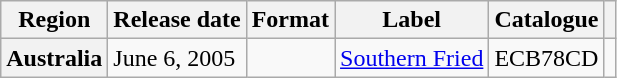<table class="wikitable plainrowheaders">
<tr>
<th>Region</th>
<th>Release date</th>
<th>Format</th>
<th>Label</th>
<th>Catalogue</th>
<th></th>
</tr>
<tr>
<th scope="row">Australia</th>
<td>June 6, 2005</td>
<td></td>
<td><a href='#'>Southern Fried</a></td>
<td>ECB78CD</td>
<td></td>
</tr>
</table>
